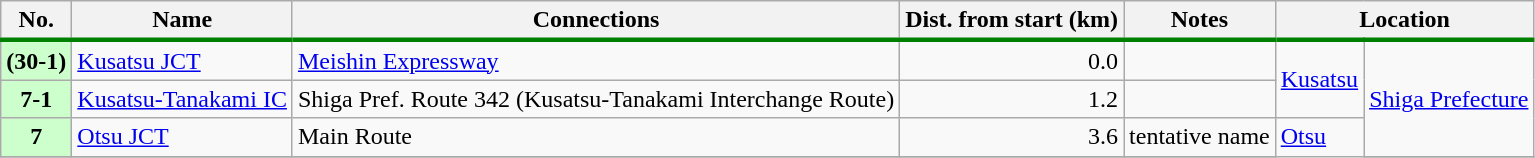<table class="wikitable">
<tr>
<th style="border-bottom:3px solid green;">No.</th>
<th style="border-bottom:3px solid green;">Name</th>
<th style="border-bottom:3px solid green;">Connections</th>
<th style="border-bottom:3px solid green;">Dist. from start (km)</th>
<th style="border-bottom:3px solid green;">Notes</th>
<th style="border-bottom:3px solid green;" colspan=2>Location</th>
</tr>
<tr>
<th style="background-color:#CFC;">(30-1)</th>
<td><a href='#'>Kusatsu JCT</a></td>
<td> <a href='#'>Meishin Expressway</a></td>
<td style="text-align:right;">0.0</td>
<td></td>
<td rowspan=2><a href='#'>Kusatsu</a></td>
<td rowspan=3><a href='#'>Shiga Prefecture</a></td>
</tr>
<tr>
<th style="background-color:#CFC;">7-1</th>
<td><a href='#'>Kusatsu-Tanakami IC</a></td>
<td>Shiga Pref. Route 342 (Kusatsu-Tanakami Interchange Route)</td>
<td style="text-align:right;">1.2</td>
<td></td>
</tr>
<tr>
<th style="background-color:#CFC;">7</th>
<td><a href='#'>Otsu JCT</a></td>
<td>Main Route</td>
<td style="text-align:right;">3.6</td>
<td>tentative name</td>
<td rowspan=2><a href='#'>Otsu</a></td>
</tr>
<tr>
</tr>
</table>
